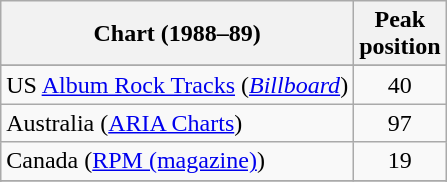<table class="wikitable">
<tr>
<th>Chart (1988–89)</th>
<th>Peak<br>position</th>
</tr>
<tr>
</tr>
<tr>
<td>US <a href='#'>Album Rock Tracks</a> (<em><a href='#'>Billboard</a></em>)</td>
<td style="text-align:center;">40</td>
</tr>
<tr>
<td>Australia (<a href='#'>ARIA Charts</a>)</td>
<td style="text-align:center;">97</td>
</tr>
<tr>
<td>Canada (<a href='#'>RPM (magazine)</a>)</td>
<td style="text-align:center;">19</td>
</tr>
<tr>
</tr>
<tr>
</tr>
</table>
